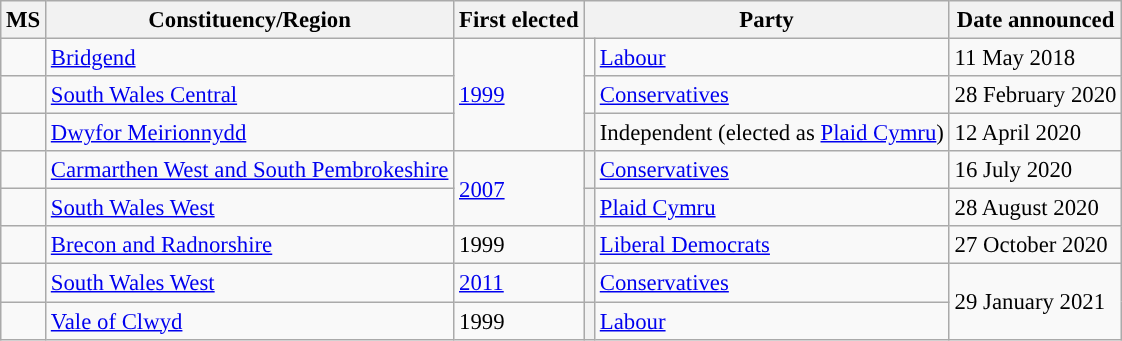<table class="wikitable" style="text-align:left; font-size:95%; margin-bottom:0">
<tr>
<th scope="col">MS</th>
<th scope="col">Constituency/Region</th>
<th scope="col">First elected</th>
<th colspan="2" scope="col">Party</th>
<th scope="col">Date announced</th>
</tr>
<tr>
<td></td>
<td><a href='#'>Bridgend</a></td>
<td rowspan="3"><a href='#'>1999</a></td>
<td style="background:"></td>
<td><a href='#'>Labour</a></td>
<td>11 May 2018</td>
</tr>
<tr>
<td></td>
<td><a href='#'>South Wales Central</a></td>
<td style="background:"></td>
<td><a href='#'>Conservatives</a></td>
<td>28 February 2020</td>
</tr>
<tr>
<td></td>
<td><a href='#'>Dwyfor Meirionnydd</a></td>
<th style="background-color: "></th>
<td>Independent (elected as <a href='#'>Plaid Cymru</a>)</td>
<td>12 April 2020</td>
</tr>
<tr>
<td></td>
<td><a href='#'>Carmarthen West and South Pembrokeshire</a></td>
<td rowspan="2"><a href='#'>2007</a></td>
<th style="background-color: "></th>
<td><a href='#'>Conservatives</a></td>
<td>16 July 2020</td>
</tr>
<tr>
<td></td>
<td><a href='#'>South Wales West</a></td>
<th style="background-color: "></th>
<td><a href='#'>Plaid Cymru</a></td>
<td>28 August 2020</td>
</tr>
<tr>
<td></td>
<td><a href='#'>Brecon and Radnorshire</a></td>
<td>1999</td>
<th style="background-color: "></th>
<td><a href='#'>Liberal Democrats</a></td>
<td>27 October 2020</td>
</tr>
<tr>
<td></td>
<td><a href='#'>South Wales West</a></td>
<td><a href='#'>2011</a></td>
<th style="background-color: "></th>
<td><a href='#'>Conservatives</a></td>
<td rowspan="2">29 January 2021</td>
</tr>
<tr>
<td></td>
<td><a href='#'>Vale of Clwyd</a></td>
<td>1999</td>
<th style="background-color: "></th>
<td><a href='#'>Labour</a></td>
</tr>
</table>
